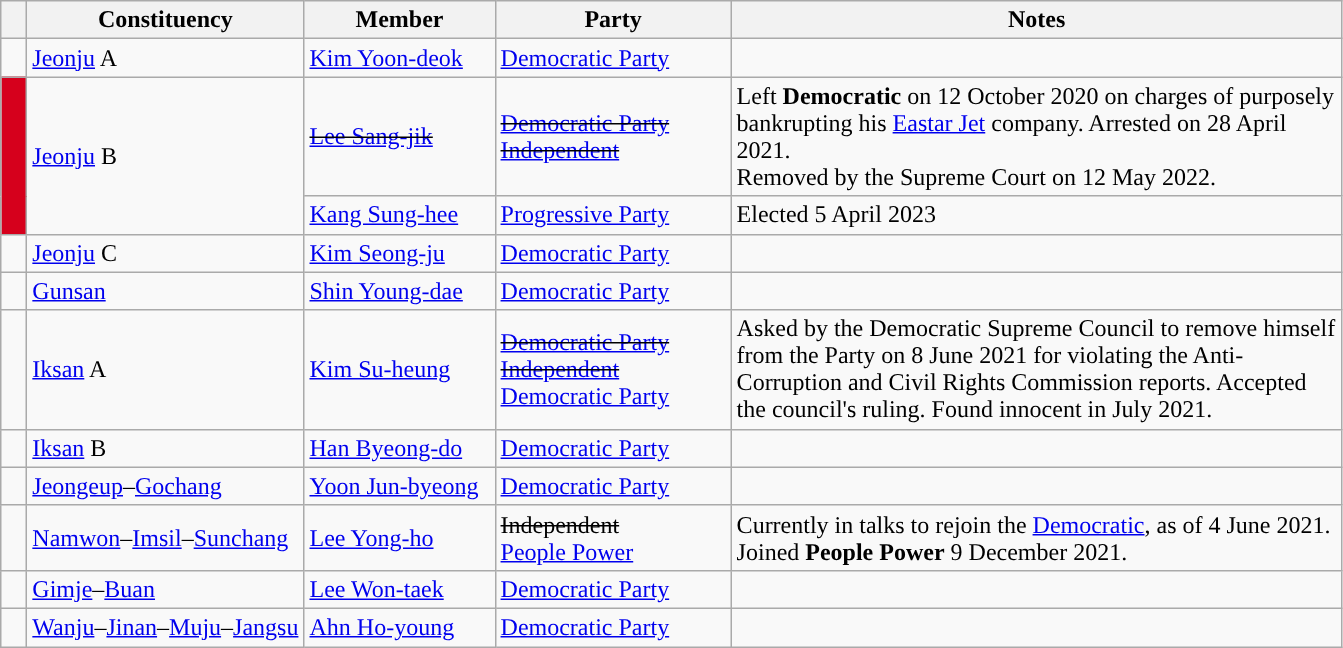<table class="wikitable sortable">
<tr>
<th scope="col" style="width:10px;" class="unsortable"></th>
<th scope="col" style="width:150px;">Constituency</th>
<th scope="col" style="width:120px;">Member</th>
<th scope="col" style="width:150px;">Party</th>
<th scope="col" style="width:400px;" class="unsortable">Notes</th>
</tr>
<tr>
<td scope="row" style="background-color:"></td>
<td><a href='#'>Jeonju</a> A</td>
<td><a href='#'>Kim Yoon-deok</a></td>
<td><a href='#'>Democratic Party</a></td>
<td></td>
</tr>
<tr>
<td scope="row" rowspan="2" style="background:#D6001C;"></td>
<td rowspan="2"><a href='#'>Jeonju</a> B</td>
<td><s><a href='#'>Lee Sang-jik</a></s></td>
<td><s><a href='#'>Democratic Party</a></s><br><s><a href='#'>Independent</a></s></td>
<td>Left <strong>Democratic</strong> on 12 October 2020 on charges of purposely bankrupting his <a href='#'>Eastar Jet</a> company. Arrested on 28 April 2021.<br>Removed by the Supreme Court on 12 May 2022.</td>
</tr>
<tr>
<td><a href='#'>Kang Sung-hee</a></td>
<td><a href='#'>Progressive Party</a></td>
<td>Elected 5 April 2023</td>
</tr>
<tr>
<td scope="row" style="background-color:"></td>
<td><a href='#'>Jeonju</a> C</td>
<td><a href='#'>Kim Seong-ju</a></td>
<td><a href='#'>Democratic Party</a></td>
<td></td>
</tr>
<tr>
<td scope="row" style="background-color:"></td>
<td><a href='#'>Gunsan</a></td>
<td><a href='#'>Shin Young-dae</a></td>
<td><a href='#'>Democratic Party</a></td>
<td></td>
</tr>
<tr>
<td scope="row" style="background-color:"></td>
<td><a href='#'>Iksan</a> A</td>
<td><a href='#'>Kim Su-heung</a></td>
<td><s><a href='#'>Democratic Party</a></s><br><s><a href='#'>Independent</a></s><br><a href='#'>Democratic Party</a></td>
<td>Asked by the Democratic Supreme Council to remove himself from the Party on 8 June 2021 for violating the Anti-Corruption and Civil Rights Commission reports. Accepted the council's ruling. Found innocent in July 2021.</td>
</tr>
<tr>
<td scope="row" style="background-color:"></td>
<td><a href='#'>Iksan</a> B</td>
<td><a href='#'>Han Byeong-do</a></td>
<td><a href='#'>Democratic Party</a></td>
<td></td>
</tr>
<tr>
<td scope="row" style="background-color:"></td>
<td><a href='#'>Jeongeup</a>–<a href='#'>Gochang</a></td>
<td><a href='#'>Yoon Jun-byeong</a></td>
<td><a href='#'>Democratic Party</a></td>
<td></td>
</tr>
<tr>
<td scope="row" style="background-color:"></td>
<td><a href='#'>Namwon</a>–<a href='#'>Imsil</a>–<a href='#'>Sunchang</a></td>
<td><a href='#'>Lee Yong-ho</a></td>
<td><s>Independent</s><br><a href='#'>People Power</a></td>
<td>Currently in talks to rejoin the <a href='#'>Democratic</a>, as of 4 June 2021.<br> Joined <strong>People Power</strong> 9 December 2021.</td>
</tr>
<tr>
<td scope="row" style="background-color:"></td>
<td><a href='#'>Gimje</a>–<a href='#'>Buan</a></td>
<td><a href='#'>Lee Won-taek</a></td>
<td><a href='#'>Democratic Party</a></td>
<td></td>
</tr>
<tr>
<td scope="row" style="background-color:"></td>
<td><a href='#'>Wanju</a>–<a href='#'>Jinan</a>–<a href='#'>Muju</a>–<a href='#'>Jangsu</a></td>
<td><a href='#'>Ahn Ho-young</a></td>
<td><a href='#'>Democratic Party</a></td>
<td></td>
</tr>
</table>
